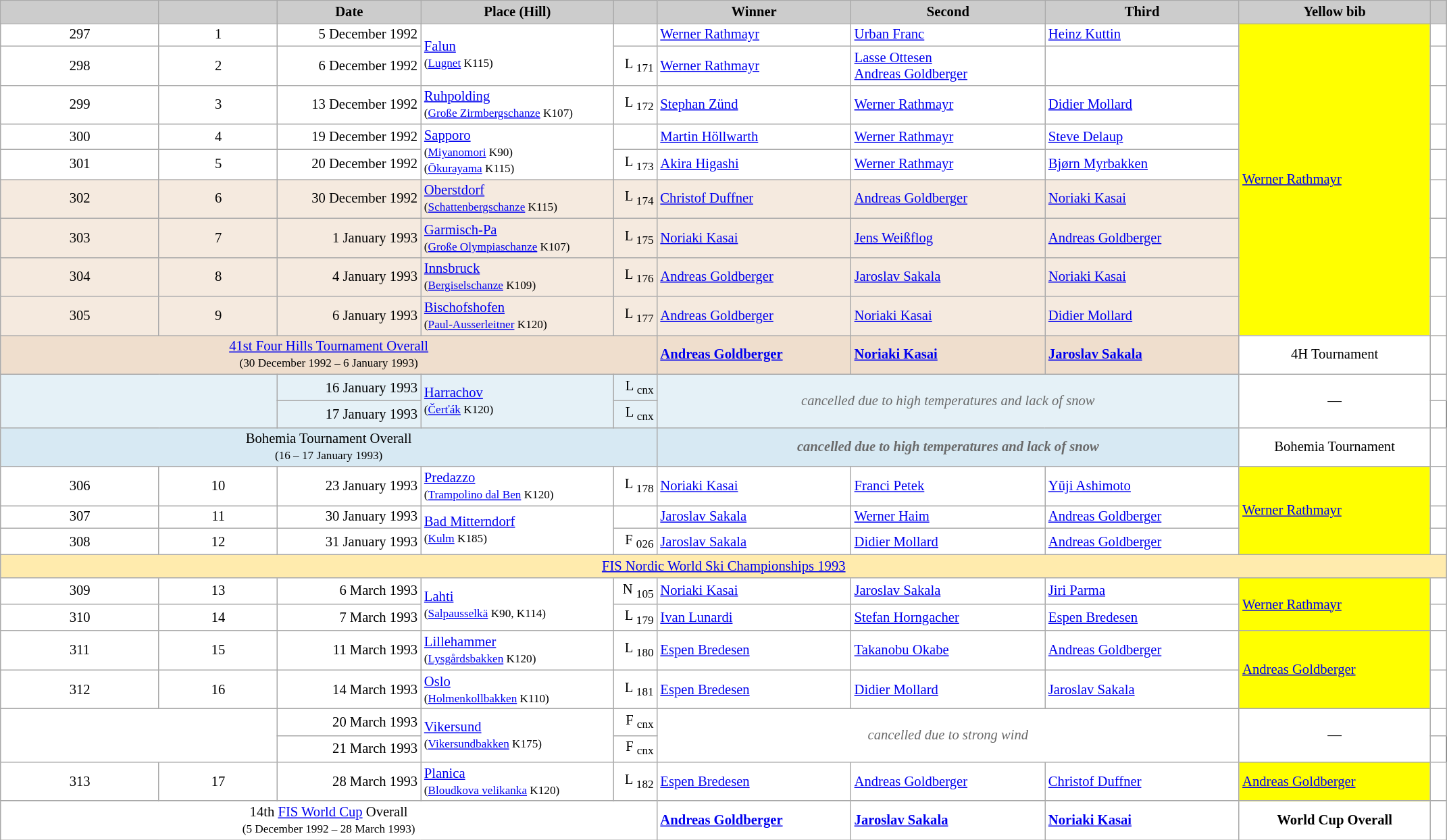<table class="wikitable plainrowheaders" style="background:#fff; font-size:86%; width:113%; line-height:16px; border:grey solid 1px; border-collapse:collapse;">
<tr>
<th scope="col" style="background:#ccc; width=30 px;"></th>
<th scope="col" style="background:#ccc; width=30 px;"></th>
<th scope="col" style="background:#ccc; width:135px;">Date</th>
<th scope="col" style="background:#ccc; width:184px;">Place (Hill)</th>
<th scope="col" style="background:#ccc; width:36px;"></th>
<th scope="col" style="background:#ccc; width:185px;">Winner</th>
<th scope="col" style="background:#ccc; width:185px;">Second</th>
<th scope="col" style="background:#ccc; width:185px;">Third</th>
<th scope="col" style="background:#ccc; width:182px;">Yellow bib</th>
<th scope="col" style="background:#ccc; width:10px;"></th>
</tr>
<tr>
<td align=center>297</td>
<td align=center>1</td>
<td align=right>5 December 1992</td>
<td rowspan=2> <a href='#'>Falun</a><br><small>(<a href='#'>Lugnet</a> K115)</small></td>
<td align=right></td>
<td> <a href='#'>Werner Rathmayr</a></td>
<td> <a href='#'>Urban Franc</a></td>
<td> <a href='#'>Heinz Kuttin</a></td>
<td bgcolor=yellow rowspan=9> <a href='#'>Werner Rathmayr</a></td>
<td></td>
</tr>
<tr>
<td align=center>298</td>
<td align=center>2</td>
<td align=right>6 December 1992</td>
<td align=right>L <sub>171</sub></td>
<td> <a href='#'>Werner Rathmayr</a></td>
<td> <a href='#'>Lasse Ottesen</a><br> <a href='#'>Andreas Goldberger</a></td>
<td></td>
<td></td>
</tr>
<tr>
<td align=center>299</td>
<td align=center>3</td>
<td align=right>13 December 1992</td>
<td> <a href='#'>Ruhpolding</a><br><small>(<a href='#'>Große Zirmbergschanze</a> K107)</small></td>
<td align=right>L <sub>172</sub></td>
<td> <a href='#'>Stephan Zünd</a></td>
<td> <a href='#'>Werner Rathmayr</a></td>
<td> <a href='#'>Didier Mollard</a></td>
<td></td>
</tr>
<tr>
<td align=center>300</td>
<td align=center>4</td>
<td align=right>19 December 1992</td>
<td rowspan=2> <a href='#'>Sapporo</a><br><small>(<a href='#'>Miyanomori</a> K90)<br>(<a href='#'>Ōkurayama</a> K115)</small></td>
<td align=right></td>
<td> <a href='#'>Martin Höllwarth</a></td>
<td> <a href='#'>Werner Rathmayr</a></td>
<td> <a href='#'>Steve Delaup</a></td>
<td></td>
</tr>
<tr>
<td align=center>301</td>
<td align=center>5</td>
<td align=right>20 December 1992</td>
<td align=right>L <sub>173</sub></td>
<td> <a href='#'>Akira Higashi</a></td>
<td> <a href='#'>Werner Rathmayr</a></td>
<td> <a href='#'>Bjørn Myrbakken</a></td>
<td></td>
</tr>
<tr bgcolor=#F5EADF>
<td align=center>302</td>
<td align=center>6</td>
<td align=right>30 December 1992</td>
<td> <a href='#'>Oberstdorf</a><br><small>(<a href='#'>Schattenbergschanze</a> K115)</small></td>
<td align=right>L <sub>174</sub></td>
<td> <a href='#'>Christof Duffner</a></td>
<td> <a href='#'>Andreas Goldberger</a></td>
<td> <a href='#'>Noriaki Kasai</a></td>
<td bgcolor=white></td>
</tr>
<tr bgcolor=#F5EADF>
<td align=center>303</td>
<td align=center>7</td>
<td align=right>1 January 1993</td>
<td> <a href='#'>Garmisch-Pa</a><br><small>(<a href='#'>Große Olympiaschanze</a> K107)</small></td>
<td align=right>L <sub>175</sub></td>
<td> <a href='#'>Noriaki Kasai</a></td>
<td> <a href='#'>Jens Weißflog</a></td>
<td> <a href='#'>Andreas Goldberger</a></td>
<td bgcolor=white></td>
</tr>
<tr bgcolor=#F5EADF>
<td align=center>304</td>
<td align=center>8</td>
<td align=right>4 January 1993</td>
<td> <a href='#'>Innsbruck</a><br><small>(<a href='#'>Bergiselschanze</a> K109)</small></td>
<td align=right>L <sub>176</sub></td>
<td> <a href='#'>Andreas Goldberger</a></td>
<td> <a href='#'>Jaroslav Sakala</a></td>
<td> <a href='#'>Noriaki Kasai</a></td>
<td bgcolor=white></td>
</tr>
<tr bgcolor=#F5EADF>
<td align=center>305</td>
<td align=center>9</td>
<td align=right>6 January 1993</td>
<td> <a href='#'>Bischofshofen</a><br><small>(<a href='#'>Paul-Ausserleitner</a> K120)</small></td>
<td align=right>L <sub>177</sub></td>
<td> <a href='#'>Andreas Goldberger</a></td>
<td> <a href='#'>Noriaki Kasai</a></td>
<td> <a href='#'>Didier Mollard</a></td>
<td bgcolor=white></td>
</tr>
<tr bgcolor=#EFDECD>
<td colspan=5 align=center><a href='#'>41st Four Hills Tournament Overall</a><br><small>(30 December 1992 – 6 January 1993)</small></td>
<td> <strong><a href='#'>Andreas Goldberger</a></strong></td>
<td> <strong><a href='#'>Noriaki Kasai</a></strong></td>
<td> <strong><a href='#'>Jaroslav Sakala</a></strong></td>
<td bgcolor=white align=center>4H Tournament</td>
<td bgcolor=white></td>
</tr>
<tr bgcolor=#E5F1F7>
<td rowspan=2 colspan=2></td>
<td align=right>16 January 1993</td>
<td rowspan=2> <a href='#'>Harrachov</a><br><small>(<a href='#'>Čerťák</a> K120)</small></td>
<td align=right>L <sub>cnx</sub></td>
<td rowspan=2 colspan=3 align=center style=color:#696969><em>cancelled due to high temperatures and lack of snow</em></td>
<td bgcolor=white align=center rowspan=2>—</td>
<td bgcolor=white></td>
</tr>
<tr bgcolor=#E5F1F7>
<td align=right>17 January 1993</td>
<td align=right>L <sub>cnx</sub></td>
</tr>
<tr bgcolor=#D7E9F3>
<td colspan=5 align=center>Bohemia Tournament Overall<br><small>(16 – 17 January 1993)</small></td>
<td colspan=3 align=center style=color:#696969><strong><em>cancelled due to high temperatures and lack of snow</em></strong></td>
<td bgcolor=white align=center>Bohemia Tournament</td>
<td bgcolor=white></td>
</tr>
<tr>
<td align=center>306</td>
<td align=center>10</td>
<td align=right>23 January 1993</td>
<td> <a href='#'>Predazzo</a><br><small>(<a href='#'>Trampolino dal Ben</a> K120)</small></td>
<td align=right>L <sub>178</sub></td>
<td> <a href='#'>Noriaki Kasai</a></td>
<td> <a href='#'>Franci Petek</a></td>
<td> <a href='#'>Yūji Ashimoto</a></td>
<td bgcolor=yellow rowspan=3> <a href='#'>Werner Rathmayr</a></td>
<td></td>
</tr>
<tr>
<td align=center>307</td>
<td align=center>11</td>
<td align=right>30 January 1993</td>
<td rowspan=2> <a href='#'>Bad Mitterndorf</a><br><small>(<a href='#'>Kulm</a> K185)</small></td>
<td align=right></td>
<td> <a href='#'>Jaroslav Sakala</a></td>
<td> <a href='#'>Werner Haim</a></td>
<td> <a href='#'>Andreas Goldberger</a></td>
<td></td>
</tr>
<tr>
<td align=center>308</td>
<td align=center>12</td>
<td align=right>31 January 1993</td>
<td align=right>F <sub>026</sub></td>
<td> <a href='#'>Jaroslav Sakala</a></td>
<td> <a href='#'>Didier Mollard</a></td>
<td> <a href='#'>Andreas Goldberger</a></td>
<td></td>
</tr>
<tr style="background:#FFEBAD">
<td colspan=10 align=center><a href='#'>FIS Nordic World Ski Championships 1993</a></td>
</tr>
<tr>
<td align=center>309</td>
<td align=center>13</td>
<td align=right>6 March 1993</td>
<td rowspan=2> <a href='#'>Lahti</a><br><small>(<a href='#'>Salpausselkä</a> K90, K114)</small></td>
<td align=right>N <sub>105</sub></td>
<td> <a href='#'>Noriaki Kasai</a></td>
<td> <a href='#'>Jaroslav Sakala</a></td>
<td> <a href='#'>Jiri Parma</a></td>
<td bgcolor=yellow rowspan=2> <a href='#'>Werner Rathmayr</a></td>
<td></td>
</tr>
<tr>
<td align=center>310</td>
<td align=center>14</td>
<td align=right>7 March 1993</td>
<td align=right>L <sub>179</sub></td>
<td> <a href='#'>Ivan Lunardi</a></td>
<td> <a href='#'>Stefan Horngacher</a></td>
<td> <a href='#'>Espen Bredesen</a></td>
<td></td>
</tr>
<tr>
<td align=center>311</td>
<td align=center>15</td>
<td align=right>11 March 1993</td>
<td> <a href='#'>Lillehammer</a><br><small>(<a href='#'>Lysgårdsbakken</a> K120)</small></td>
<td align=right>L <sub>180</sub></td>
<td> <a href='#'>Espen Bredesen</a></td>
<td> <a href='#'>Takanobu Okabe</a></td>
<td> <a href='#'>Andreas Goldberger</a></td>
<td bgcolor=yellow rowspan=2> <a href='#'>Andreas Goldberger</a></td>
<td></td>
</tr>
<tr>
<td align=center>312</td>
<td align=center>16</td>
<td align=right>14 March 1993</td>
<td> <a href='#'>Oslo</a><br><small>(<a href='#'>Holmenkollbakken</a> K110)</small></td>
<td align=right>L <sub>181</sub></td>
<td> <a href='#'>Espen Bredesen</a></td>
<td> <a href='#'>Didier Mollard</a></td>
<td> <a href='#'>Jaroslav Sakala</a></td>
<td></td>
</tr>
<tr>
<td rowspan=2 colspan=2></td>
<td align=right>20 March 1993</td>
<td rowspan=2> <a href='#'>Vikersund</a><br><small>(<a href='#'>Vikersundbakken</a> K175)</small></td>
<td align=right>F <sub>cnx</sub></td>
<td rowspan=2 colspan=3 align=center style=color:#696969><em>cancelled due to strong wind</em></td>
<td bgcolor=white align=center rowspan=2>—</td>
<td bgcolor=white></td>
</tr>
<tr>
<td align=right>21 March 1993</td>
<td align=right>F <sub>cnx</sub></td>
</tr>
<tr>
<td align=center>313</td>
<td align=center>17</td>
<td align=right>28 March 1993</td>
<td> <a href='#'>Planica</a><br><small>(<a href='#'>Bloudkova velikanka</a> K120)</small></td>
<td align=right>L <sub>182</sub></td>
<td> <a href='#'>Espen Bredesen</a></td>
<td> <a href='#'>Andreas Goldberger</a></td>
<td> <a href='#'>Christof Duffner</a></td>
<td bgcolor=yellow> <a href='#'>Andreas Goldberger</a></td>
<td></td>
</tr>
<tr>
<td colspan="5" align="center">14th <a href='#'>FIS World Cup</a> Overall<br><small>(5 December 1992 – 28 March 1993)</small></td>
<td> <strong><a href='#'>Andreas Goldberger</a></strong></td>
<td> <strong><a href='#'>Jaroslav Sakala</a></strong></td>
<td> <strong><a href='#'>Noriaki Kasai</a></strong></td>
<td align=center><strong>World Cup Overall</strong></td>
<td></td>
</tr>
</table>
